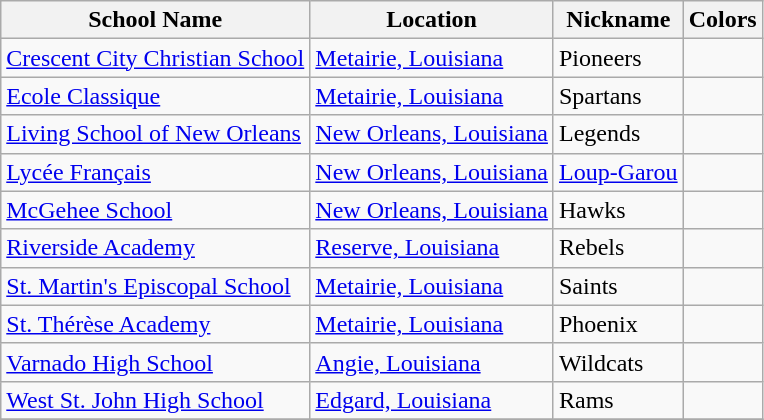<table class="wikitable">
<tr>
<th>School Name</th>
<th>Location</th>
<th>Nickname</th>
<th>Colors</th>
</tr>
<tr>
<td><a href='#'>Crescent City Christian School</a></td>
<td><a href='#'>Metairie, Louisiana</a></td>
<td>Pioneers</td>
<td>  </td>
</tr>
<tr>
<td><a href='#'>Ecole Classique</a></td>
<td><a href='#'>Metairie, Louisiana</a></td>
<td>Spartans</td>
<td>  </td>
</tr>
<tr>
<td><a href='#'>Living School of New Orleans</a></td>
<td><a href='#'>New Orleans, Louisiana</a></td>
<td>Legends</td>
<td>  </td>
</tr>
<tr>
<td><a href='#'>Lycée Français</a></td>
<td><a href='#'>New Orleans, Louisiana</a></td>
<td><a href='#'>Loup-Garou</a></td>
<td>  </td>
</tr>
<tr>
<td><a href='#'>McGehee School</a></td>
<td><a href='#'>New Orleans, Louisiana</a></td>
<td>Hawks</td>
<td> </td>
</tr>
<tr>
<td><a href='#'>Riverside Academy</a></td>
<td><a href='#'>Reserve, Louisiana</a></td>
<td>Rebels</td>
<td>  </td>
</tr>
<tr>
<td><a href='#'>St. Martin's Episcopal School</a></td>
<td><a href='#'>Metairie, Louisiana</a></td>
<td>Saints</td>
<td> </td>
</tr>
<tr>
<td><a href='#'>St. Thérèse Academy</a></td>
<td><a href='#'>Metairie, Louisiana</a></td>
<td>Phoenix</td>
<td>  </td>
</tr>
<tr>
<td><a href='#'>Varnado High School</a></td>
<td><a href='#'>Angie, Louisiana</a></td>
<td>Wildcats</td>
<td> </td>
</tr>
<tr>
<td><a href='#'>West St. John High School</a></td>
<td><a href='#'>Edgard, Louisiana</a></td>
<td>Rams</td>
<td> </td>
</tr>
<tr>
</tr>
</table>
